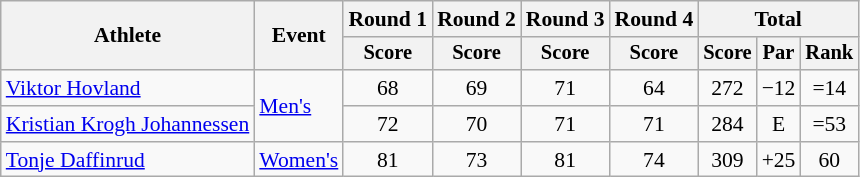<table class=wikitable style=font-size:90%;text-align:center>
<tr>
<th rowspan=2>Athlete</th>
<th rowspan=2>Event</th>
<th>Round 1</th>
<th>Round 2</th>
<th>Round 3</th>
<th>Round 4</th>
<th colspan=3>Total</th>
</tr>
<tr style=font-size:95%>
<th>Score</th>
<th>Score</th>
<th>Score</th>
<th>Score</th>
<th>Score</th>
<th>Par</th>
<th>Rank</th>
</tr>
<tr>
<td align=left><a href='#'>Viktor Hovland</a></td>
<td align=left rowspan=2><a href='#'>Men's</a></td>
<td>68</td>
<td>69</td>
<td>71</td>
<td>64</td>
<td>272</td>
<td>−12</td>
<td>=14</td>
</tr>
<tr>
<td align=left><a href='#'>Kristian Krogh Johannessen</a></td>
<td>72</td>
<td>70</td>
<td>71</td>
<td>71</td>
<td>284</td>
<td>E</td>
<td>=53</td>
</tr>
<tr>
<td align=left><a href='#'>Tonje Daffinrud</a></td>
<td align=left><a href='#'>Women's</a></td>
<td>81</td>
<td>73</td>
<td>81</td>
<td>74</td>
<td>309</td>
<td>+25</td>
<td>60</td>
</tr>
</table>
